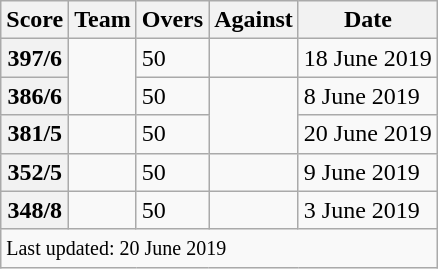<table class="wikitable sortable" style="text-align:left">
<tr>
<th>Score</th>
<th>Team</th>
<th>Overs</th>
<th>Against</th>
<th data-sort-type=date>Date</th>
</tr>
<tr>
<th>397/6</th>
<td rowspan=2></td>
<td>50</td>
<td></td>
<td>18 June 2019</td>
</tr>
<tr>
<th>386/6</th>
<td>50</td>
<td rowspan=2></td>
<td>8 June 2019</td>
</tr>
<tr>
<th>381/5</th>
<td></td>
<td>50</td>
<td>20 June 2019</td>
</tr>
<tr>
<th>352/5</th>
<td></td>
<td>50</td>
<td></td>
<td>9 June 2019</td>
</tr>
<tr>
<th>348/8</th>
<td></td>
<td>50</td>
<td></td>
<td>3 June 2019</td>
</tr>
<tr class="sortbottom">
<td colspan="5"><small>Last updated: 20 June 2019</small></td>
</tr>
</table>
